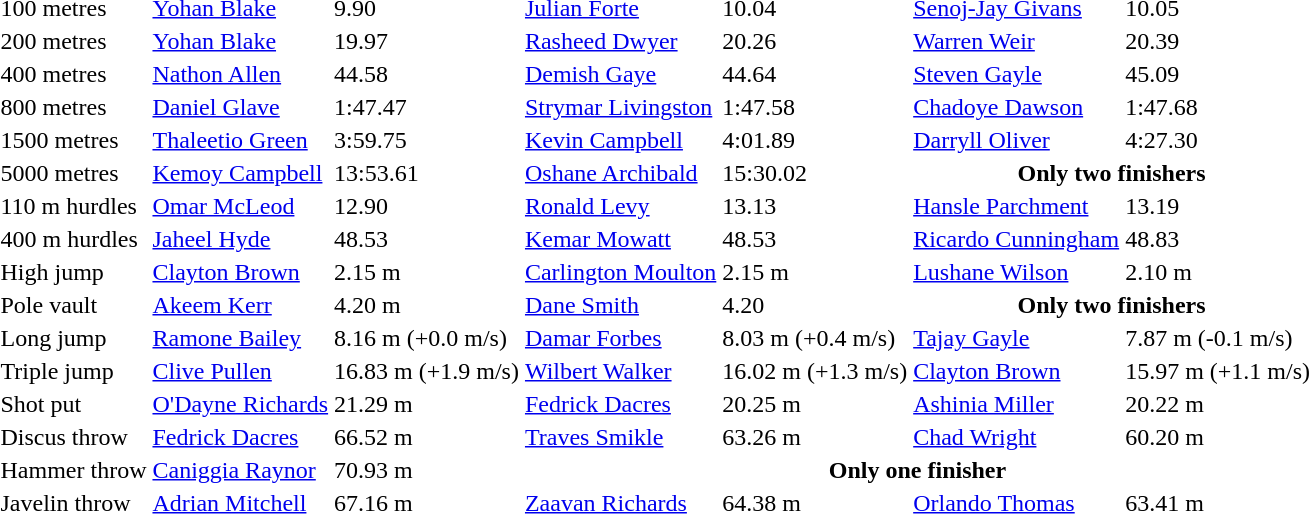<table>
<tr>
<td>100 metres</td>
<td><a href='#'>Yohan Blake</a></td>
<td>9.90</td>
<td><a href='#'>Julian Forte</a></td>
<td>10.04</td>
<td><a href='#'>Senoj-Jay Givans</a></td>
<td>10.05</td>
</tr>
<tr>
<td>200 metres</td>
<td><a href='#'>Yohan Blake</a></td>
<td>19.97</td>
<td><a href='#'>Rasheed Dwyer</a></td>
<td>20.26</td>
<td><a href='#'>Warren Weir</a></td>
<td>20.39</td>
</tr>
<tr>
<td>400 metres</td>
<td><a href='#'>Nathon Allen</a></td>
<td>44.58</td>
<td><a href='#'>Demish Gaye</a></td>
<td>44.64</td>
<td><a href='#'>Steven Gayle</a></td>
<td>45.09</td>
</tr>
<tr>
<td>800 metres</td>
<td><a href='#'>Daniel Glave</a></td>
<td>1:47.47</td>
<td><a href='#'>Strymar Livingston</a></td>
<td>1:47.58</td>
<td><a href='#'>Chadoye Dawson</a></td>
<td>1:47.68</td>
</tr>
<tr>
<td>1500 metres</td>
<td><a href='#'>Thaleetio Green</a></td>
<td>3:59.75</td>
<td><a href='#'>Kevin Campbell</a></td>
<td>4:01.89</td>
<td><a href='#'>Darryll Oliver</a></td>
<td>4:27.30</td>
</tr>
<tr>
<td>5000 metres</td>
<td><a href='#'>Kemoy Campbell</a></td>
<td>13:53.61</td>
<td><a href='#'>Oshane Archibald</a></td>
<td>15:30.02</td>
<th colspan=2>Only two finishers</th>
</tr>
<tr>
<td>110 m hurdles</td>
<td><a href='#'>Omar McLeod</a></td>
<td>12.90 </td>
<td><a href='#'>Ronald Levy</a></td>
<td>13.13</td>
<td><a href='#'>Hansle Parchment</a></td>
<td>13.19</td>
</tr>
<tr>
<td>400 m hurdles</td>
<td><a href='#'>Jaheel Hyde</a></td>
<td>48.53</td>
<td><a href='#'>Kemar Mowatt</a></td>
<td>48.53</td>
<td><a href='#'>Ricardo Cunningham</a></td>
<td>48.83</td>
</tr>
<tr>
<td>High jump</td>
<td><a href='#'>Clayton Brown</a></td>
<td>2.15 m</td>
<td><a href='#'>Carlington Moulton</a></td>
<td>2.15 m</td>
<td><a href='#'>Lushane Wilson</a></td>
<td>2.10 m</td>
</tr>
<tr>
<td>Pole vault</td>
<td><a href='#'>Akeem Kerr</a></td>
<td>4.20 m</td>
<td><a href='#'>Dane Smith</a></td>
<td>4.20</td>
<th colspan=2>Only two finishers</th>
</tr>
<tr>
<td>Long jump</td>
<td><a href='#'>Ramone Bailey</a></td>
<td>8.16 m (+0.0 m/s)</td>
<td><a href='#'>Damar Forbes</a></td>
<td>8.03 m (+0.4 m/s)</td>
<td><a href='#'>Tajay Gayle</a></td>
<td>7.87 m (-0.1 m/s)</td>
</tr>
<tr>
<td>Triple jump</td>
<td><a href='#'>Clive Pullen</a></td>
<td>16.83 m (+1.9 m/s)</td>
<td><a href='#'>Wilbert Walker</a></td>
<td>16.02 m (+1.3 m/s)</td>
<td><a href='#'>Clayton Brown</a></td>
<td>15.97 m (+1.1 m/s)</td>
</tr>
<tr>
<td>Shot put</td>
<td><a href='#'>O'Dayne Richards</a></td>
<td>21.29 m</td>
<td><a href='#'>Fedrick Dacres</a></td>
<td>20.25 m</td>
<td><a href='#'>Ashinia Miller</a></td>
<td>20.22 m</td>
</tr>
<tr>
<td>Discus throw</td>
<td><a href='#'>Fedrick Dacres</a></td>
<td>66.52 m</td>
<td><a href='#'>Traves Smikle</a></td>
<td>63.26 m</td>
<td><a href='#'>Chad Wright</a></td>
<td>60.20 m</td>
</tr>
<tr>
<td>Hammer throw</td>
<td><a href='#'>Caniggia Raynor</a></td>
<td>70.93 m </td>
<th colspan=4>Only one finisher</th>
</tr>
<tr>
<td>Javelin throw</td>
<td><a href='#'>Adrian Mitchell</a></td>
<td>67.16 m</td>
<td><a href='#'>Zaavan Richards</a></td>
<td>64.38 m</td>
<td><a href='#'>Orlando Thomas</a></td>
<td>63.41 m</td>
</tr>
</table>
